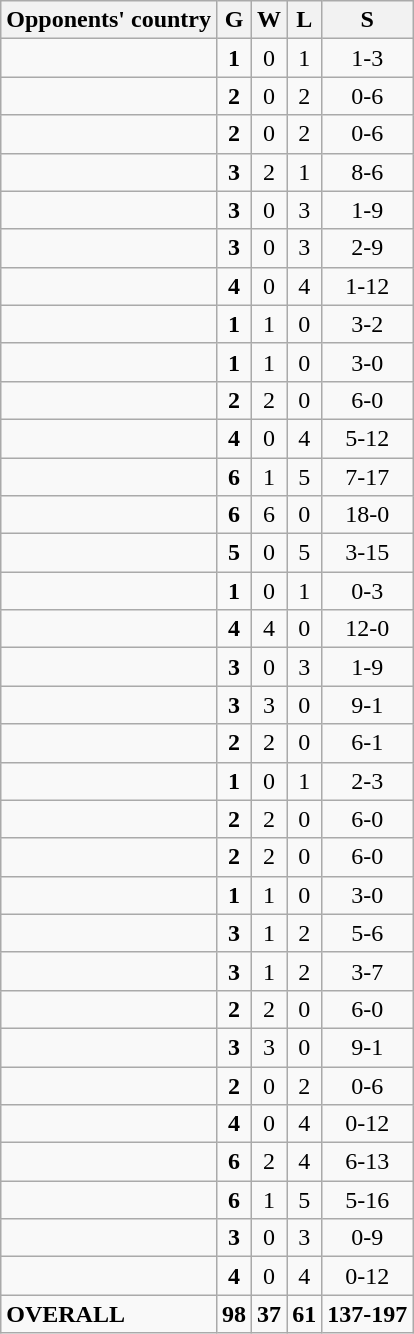<table class="wikitable">
<tr>
<th>Opponents' country</th>
<th>G</th>
<th>W</th>
<th>L</th>
<th>S</th>
</tr>
<tr>
<td align=left></td>
<td style="text-align:center;"><strong>1</strong></td>
<td style="text-align:center;">0</td>
<td style="text-align:center;">1</td>
<td style="text-align:center;">1-3</td>
</tr>
<tr>
<td align=left></td>
<td style="text-align:center;"><strong>2</strong></td>
<td style="text-align:center;">0</td>
<td style="text-align:center;">2</td>
<td style="text-align:center;">0-6</td>
</tr>
<tr>
<td align=left></td>
<td style="text-align:center;"><strong>2</strong></td>
<td style="text-align:center;">0</td>
<td style="text-align:center;">2</td>
<td style="text-align:center;">0-6</td>
</tr>
<tr>
<td align=left></td>
<td style="text-align:center;"><strong>3</strong></td>
<td style="text-align:center;">2</td>
<td style="text-align:center;">1</td>
<td style="text-align:center;">8-6</td>
</tr>
<tr>
<td align=left></td>
<td style="text-align:center;"><strong>3</strong></td>
<td style="text-align:center;">0</td>
<td style="text-align:center;">3</td>
<td style="text-align:center;">1-9</td>
</tr>
<tr>
<td align=left></td>
<td style="text-align:center;"><strong>3</strong></td>
<td style="text-align:center;">0</td>
<td style="text-align:center;">3</td>
<td style="text-align:center;">2-9</td>
</tr>
<tr>
<td align=left></td>
<td style="text-align:center;"><strong>4</strong></td>
<td style="text-align:center;">0</td>
<td style="text-align:center;">4</td>
<td style="text-align:center;">1-12</td>
</tr>
<tr>
<td align=left></td>
<td style="text-align:center;"><strong>1</strong></td>
<td style="text-align:center;">1</td>
<td style="text-align:center;">0</td>
<td style="text-align:center;">3-2</td>
</tr>
<tr>
<td align=left></td>
<td style="text-align:center;"><strong>1</strong></td>
<td style="text-align:center;">1</td>
<td style="text-align:center;">0</td>
<td style="text-align:center;">3-0</td>
</tr>
<tr>
<td align=left></td>
<td style="text-align:center;"><strong>2</strong></td>
<td style="text-align:center;">2</td>
<td style="text-align:center;">0</td>
<td style="text-align:center;">6-0</td>
</tr>
<tr>
<td align=left></td>
<td style="text-align:center;"><strong>4</strong></td>
<td style="text-align:center;">0</td>
<td style="text-align:center;">4</td>
<td style="text-align:center;">5-12</td>
</tr>
<tr>
<td align=left></td>
<td style="text-align:center;"><strong>6</strong></td>
<td style="text-align:center;">1</td>
<td style="text-align:center;">5</td>
<td style="text-align:center;">7-17</td>
</tr>
<tr>
<td align=left></td>
<td style="text-align:center;"><strong>6</strong></td>
<td style="text-align:center;">6</td>
<td style="text-align:center;">0</td>
<td style="text-align:center;">18-0</td>
</tr>
<tr>
<td align=left></td>
<td style="text-align:center;"><strong>5</strong></td>
<td style="text-align:center;">0</td>
<td style="text-align:center;">5</td>
<td style="text-align:center;">3-15</td>
</tr>
<tr>
<td align=left></td>
<td style="text-align:center;"><strong>1</strong></td>
<td style="text-align:center;">0</td>
<td style="text-align:center;">1</td>
<td style="text-align:center;">0-3</td>
</tr>
<tr>
<td align=left></td>
<td style="text-align:center;"><strong>4</strong></td>
<td style="text-align:center;">4</td>
<td style="text-align:center;">0</td>
<td style="text-align:center;">12-0</td>
</tr>
<tr>
<td align=left></td>
<td style="text-align:center;"><strong>3</strong></td>
<td style="text-align:center;">0</td>
<td style="text-align:center;">3</td>
<td style="text-align:center;">1-9</td>
</tr>
<tr>
<td align=left></td>
<td style="text-align:center;"><strong>3</strong></td>
<td style="text-align:center;">3</td>
<td style="text-align:center;">0</td>
<td style="text-align:center;">9-1</td>
</tr>
<tr>
<td align=left></td>
<td style="text-align:center;"><strong>2</strong></td>
<td style="text-align:center;">2</td>
<td style="text-align:center;">0</td>
<td style="text-align:center;">6-1</td>
</tr>
<tr>
<td align=left></td>
<td style="text-align:center;"><strong>1</strong></td>
<td style="text-align:center;">0</td>
<td style="text-align:center;">1</td>
<td style="text-align:center;">2-3</td>
</tr>
<tr>
<td align=left></td>
<td style="text-align:center;"><strong>2</strong></td>
<td style="text-align:center;">2</td>
<td style="text-align:center;">0</td>
<td style="text-align:center;">6-0</td>
</tr>
<tr>
<td align=left></td>
<td style="text-align:center;"><strong>2</strong></td>
<td style="text-align:center;">2</td>
<td style="text-align:center;">0</td>
<td style="text-align:center;">6-0</td>
</tr>
<tr>
<td align=left></td>
<td style="text-align:center;"><strong>1</strong></td>
<td style="text-align:center;">1</td>
<td style="text-align:center;">0</td>
<td style="text-align:center;">3-0</td>
</tr>
<tr>
<td align=left></td>
<td style="text-align:center;"><strong>3</strong></td>
<td style="text-align:center;">1</td>
<td style="text-align:center;">2</td>
<td style="text-align:center;">5-6</td>
</tr>
<tr>
<td align=left></td>
<td style="text-align:center;"><strong>3</strong></td>
<td style="text-align:center;">1</td>
<td style="text-align:center;">2</td>
<td style="text-align:center;">3-7</td>
</tr>
<tr>
<td align=left></td>
<td style="text-align:center;"><strong>2</strong></td>
<td style="text-align:center;">2</td>
<td style="text-align:center;">0</td>
<td style="text-align:center;">6-0</td>
</tr>
<tr>
<td align=left></td>
<td style="text-align:center;"><strong>3</strong></td>
<td style="text-align:center;">3</td>
<td style="text-align:center;">0</td>
<td style="text-align:center;">9-1</td>
</tr>
<tr>
<td align=left></td>
<td style="text-align:center;"><strong>2</strong></td>
<td style="text-align:center;">0</td>
<td style="text-align:center;">2</td>
<td style="text-align:center;">0-6</td>
</tr>
<tr>
<td align=left></td>
<td style="text-align:center;"><strong>4</strong></td>
<td style="text-align:center;">0</td>
<td style="text-align:center;">4</td>
<td style="text-align:center;">0-12</td>
</tr>
<tr>
<td align=left></td>
<td style="text-align:center;"><strong>6</strong></td>
<td style="text-align:center;">2</td>
<td style="text-align:center;">4</td>
<td style="text-align:center;">6-13</td>
</tr>
<tr>
<td align=left></td>
<td style="text-align:center;"><strong>6</strong></td>
<td style="text-align:center;">1</td>
<td style="text-align:center;">5</td>
<td style="text-align:center;">5-16</td>
</tr>
<tr>
<td align=left></td>
<td style="text-align:center;"><strong>3</strong></td>
<td style="text-align:center;">0</td>
<td style="text-align:center;">3</td>
<td style="text-align:center;">0-9</td>
</tr>
<tr>
<td align=left></td>
<td style="text-align:center;"><strong>4</strong></td>
<td style="text-align:center;">0</td>
<td style="text-align:center;">4</td>
<td style="text-align:center;">0-12</td>
</tr>
<tr>
<td align=left><strong>OVERALL</strong></td>
<td style="text-align:center;"><strong>98</strong></td>
<td style="text-align:center;"><strong>37</strong></td>
<td style="text-align:center;"><strong>61</strong></td>
<td style="text-align:center;"><strong>137-197</strong></td>
</tr>
</table>
